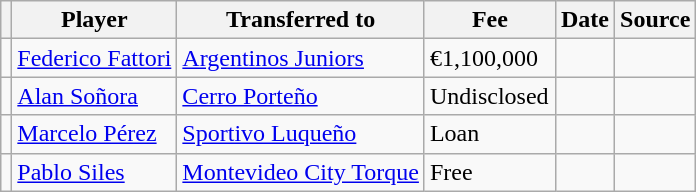<table class="wikitable plainrowheaders sortable">
<tr>
<th></th>
<th scope="col">Player</th>
<th>Transferred to</th>
<th style="width: 80px;">Fee</th>
<th scope="col">Date</th>
<th scope="col">Source</th>
</tr>
<tr>
<td align="center"></td>
<td> <a href='#'>Federico Fattori</a></td>
<td> <a href='#'>Argentinos Juniors</a></td>
<td>€1,100,000</td>
<td></td>
<td></td>
</tr>
<tr>
<td align="center"></td>
<td> <a href='#'>Alan Soñora</a></td>
<td> <a href='#'>Cerro Porteño</a></td>
<td>Undisclosed</td>
<td></td>
<td></td>
</tr>
<tr>
<td align="center"></td>
<td> <a href='#'>Marcelo Pérez</a></td>
<td> <a href='#'>Sportivo Luqueño</a></td>
<td>Loan</td>
<td></td>
<td></td>
</tr>
<tr>
<td align="center"></td>
<td> <a href='#'>Pablo Siles</a></td>
<td> <a href='#'>Montevideo City Torque</a></td>
<td>Free</td>
<td></td>
<td></td>
</tr>
</table>
